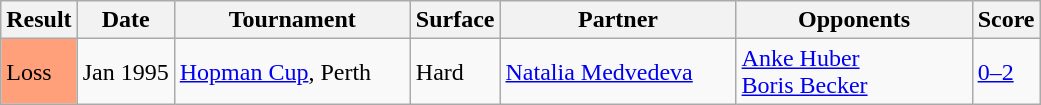<table class="sortable wikitable">
<tr>
<th style="width:40px">Result</th>
<th>Date</th>
<th width=150>Tournament</th>
<th>Surface</th>
<th width=150>Partner</th>
<th width=150>Opponents</th>
<th>Score</th>
</tr>
<tr>
<td style="background:#ffa07a;">Loss</td>
<td>Jan 1995</td>
<td><a href='#'>Hopman Cup</a>, Perth</td>
<td>Hard</td>
<td> <a href='#'>Natalia Medvedeva</a></td>
<td> <a href='#'>Anke Huber</a> <br>  <a href='#'>Boris Becker</a></td>
<td><a href='#'>0–2</a></td>
</tr>
</table>
